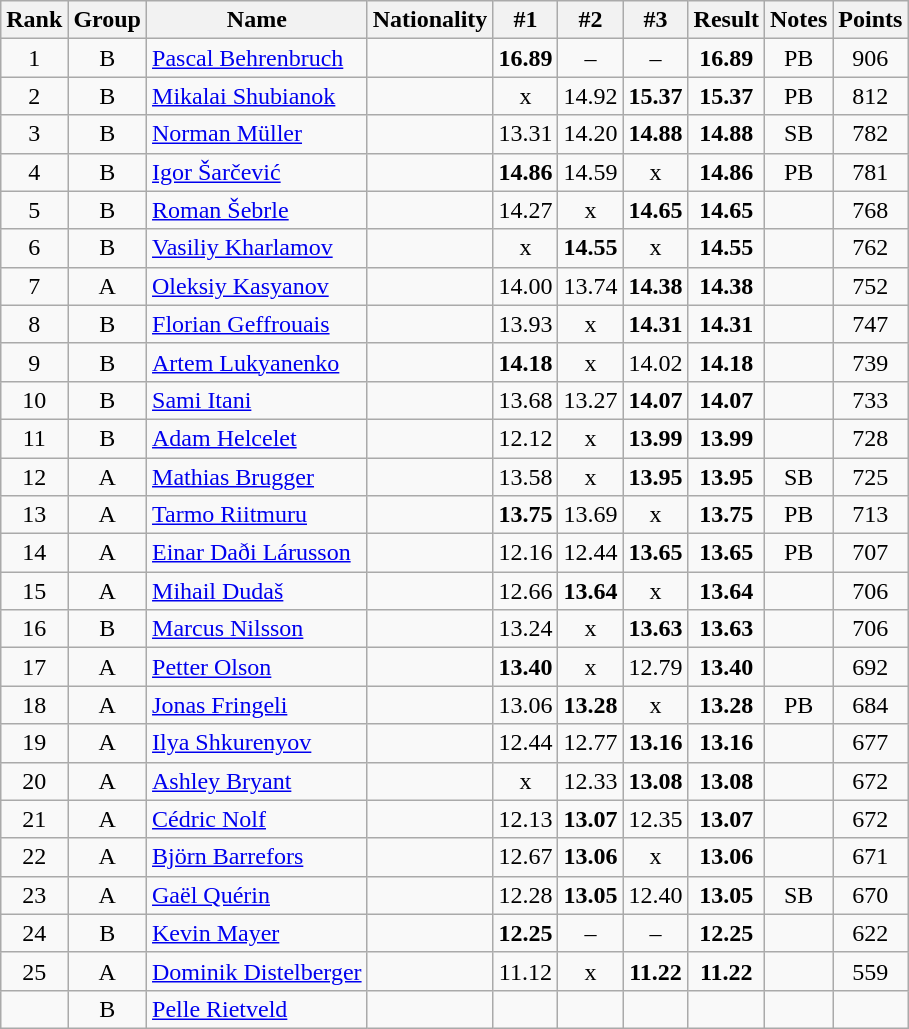<table class="wikitable sortable" style="text-align:center">
<tr>
<th>Rank</th>
<th>Group</th>
<th>Name</th>
<th>Nationality</th>
<th>#1</th>
<th>#2</th>
<th>#3</th>
<th>Result</th>
<th>Notes</th>
<th>Points</th>
</tr>
<tr>
<td>1</td>
<td>B</td>
<td align="left"><a href='#'>Pascal Behrenbruch</a></td>
<td align=left></td>
<td><strong>16.89</strong></td>
<td>–</td>
<td>–</td>
<td><strong>16.89</strong></td>
<td>PB</td>
<td>906</td>
</tr>
<tr>
<td>2</td>
<td>B</td>
<td align="left"><a href='#'>Mikalai Shubianok</a></td>
<td align=left></td>
<td>x</td>
<td>14.92</td>
<td><strong>15.37</strong></td>
<td><strong>15.37</strong></td>
<td>PB</td>
<td>812</td>
</tr>
<tr>
<td>3</td>
<td>B</td>
<td align="left"><a href='#'>Norman Müller</a></td>
<td align=left></td>
<td>13.31</td>
<td>14.20</td>
<td><strong>14.88</strong></td>
<td><strong>14.88</strong></td>
<td>SB</td>
<td>782</td>
</tr>
<tr>
<td>4</td>
<td>B</td>
<td align="left"><a href='#'>Igor Šarčević</a></td>
<td align=left></td>
<td><strong>14.86</strong></td>
<td>14.59</td>
<td>x</td>
<td><strong>14.86</strong></td>
<td>PB</td>
<td>781</td>
</tr>
<tr>
<td>5</td>
<td>B</td>
<td align="left"><a href='#'>Roman Šebrle</a></td>
<td align=left></td>
<td>14.27</td>
<td>x</td>
<td><strong>14.65</strong></td>
<td><strong>14.65</strong></td>
<td></td>
<td>768</td>
</tr>
<tr>
<td>6</td>
<td>B</td>
<td align="left"><a href='#'>Vasiliy Kharlamov</a></td>
<td align=left></td>
<td>x</td>
<td><strong>14.55</strong></td>
<td>x</td>
<td><strong>14.55</strong></td>
<td></td>
<td>762</td>
</tr>
<tr>
<td>7</td>
<td>A</td>
<td align="left"><a href='#'>Oleksiy Kasyanov</a></td>
<td align=left></td>
<td>14.00</td>
<td>13.74</td>
<td><strong>14.38</strong></td>
<td><strong>14.38</strong></td>
<td></td>
<td>752</td>
</tr>
<tr>
<td>8</td>
<td>B</td>
<td align="left"><a href='#'>Florian Geffrouais</a></td>
<td align=left></td>
<td>13.93</td>
<td>x</td>
<td><strong>14.31</strong></td>
<td><strong>14.31</strong></td>
<td></td>
<td>747</td>
</tr>
<tr>
<td>9</td>
<td>B</td>
<td align="left"><a href='#'>Artem Lukyanenko</a></td>
<td align=left></td>
<td><strong>14.18</strong></td>
<td>x</td>
<td>14.02</td>
<td><strong>14.18</strong></td>
<td></td>
<td>739</td>
</tr>
<tr>
<td>10</td>
<td>B</td>
<td align="left"><a href='#'>Sami Itani</a></td>
<td align=left></td>
<td>13.68</td>
<td>13.27</td>
<td><strong>14.07</strong></td>
<td><strong>14.07</strong></td>
<td></td>
<td>733</td>
</tr>
<tr>
<td>11</td>
<td>B</td>
<td align="left"><a href='#'>Adam Helcelet</a></td>
<td align=left></td>
<td>12.12</td>
<td>x</td>
<td><strong>13.99</strong></td>
<td><strong>13.99</strong></td>
<td></td>
<td>728</td>
</tr>
<tr>
<td>12</td>
<td>A</td>
<td align="left"><a href='#'>Mathias Brugger</a></td>
<td align=left></td>
<td>13.58</td>
<td>x</td>
<td><strong>13.95</strong></td>
<td><strong>13.95</strong></td>
<td>SB</td>
<td>725</td>
</tr>
<tr>
<td>13</td>
<td>A</td>
<td align="left"><a href='#'>Tarmo Riitmuru</a></td>
<td align=left></td>
<td><strong>13.75</strong></td>
<td>13.69</td>
<td>x</td>
<td><strong>13.75</strong></td>
<td>PB</td>
<td>713</td>
</tr>
<tr>
<td>14</td>
<td>A</td>
<td align="left"><a href='#'>Einar Daði Lárusson</a></td>
<td align=left></td>
<td>12.16</td>
<td>12.44</td>
<td><strong>13.65</strong></td>
<td><strong>13.65</strong></td>
<td>PB</td>
<td>707</td>
</tr>
<tr>
<td>15</td>
<td>A</td>
<td align="left"><a href='#'>Mihail Dudaš</a></td>
<td align=left></td>
<td>12.66</td>
<td><strong>13.64</strong></td>
<td>x</td>
<td><strong>13.64</strong></td>
<td></td>
<td>706</td>
</tr>
<tr>
<td>16</td>
<td>B</td>
<td align="left"><a href='#'>Marcus Nilsson</a></td>
<td align=left></td>
<td>13.24</td>
<td>x</td>
<td><strong>13.63</strong></td>
<td><strong>13.63</strong></td>
<td></td>
<td>706</td>
</tr>
<tr>
<td>17</td>
<td>A</td>
<td align="left"><a href='#'>Petter Olson</a></td>
<td align=left></td>
<td><strong>13.40</strong></td>
<td>x</td>
<td>12.79</td>
<td><strong>13.40</strong></td>
<td></td>
<td>692</td>
</tr>
<tr>
<td>18</td>
<td>A</td>
<td align="left"><a href='#'>Jonas Fringeli</a></td>
<td align=left></td>
<td>13.06</td>
<td><strong>13.28</strong></td>
<td>x</td>
<td><strong>13.28</strong></td>
<td>PB</td>
<td>684</td>
</tr>
<tr>
<td>19</td>
<td>A</td>
<td align="left"><a href='#'>Ilya Shkurenyov</a></td>
<td align=left></td>
<td>12.44</td>
<td>12.77</td>
<td><strong>13.16</strong></td>
<td><strong>13.16</strong></td>
<td></td>
<td>677</td>
</tr>
<tr>
<td>20</td>
<td>A</td>
<td align="left"><a href='#'>Ashley Bryant</a></td>
<td align=left></td>
<td>x</td>
<td>12.33</td>
<td><strong>13.08</strong></td>
<td><strong>13.08</strong></td>
<td></td>
<td>672</td>
</tr>
<tr>
<td>21</td>
<td>A</td>
<td align="left"><a href='#'>Cédric Nolf</a></td>
<td align=left></td>
<td>12.13</td>
<td><strong>13.07</strong></td>
<td>12.35</td>
<td><strong>13.07</strong></td>
<td></td>
<td>672</td>
</tr>
<tr>
<td>22</td>
<td>A</td>
<td align="left"><a href='#'>Björn Barrefors</a></td>
<td align=left></td>
<td>12.67</td>
<td><strong>13.06</strong></td>
<td>x</td>
<td><strong>13.06</strong></td>
<td></td>
<td>671</td>
</tr>
<tr>
<td>23</td>
<td>A</td>
<td align="left"><a href='#'>Gaël Quérin</a></td>
<td align=left></td>
<td>12.28</td>
<td><strong>13.05</strong></td>
<td>12.40</td>
<td><strong>13.05</strong></td>
<td>SB</td>
<td>670</td>
</tr>
<tr>
<td>24</td>
<td>B</td>
<td align="left"><a href='#'>Kevin Mayer</a></td>
<td align=left></td>
<td><strong>12.25</strong></td>
<td>–</td>
<td>–</td>
<td><strong>12.25</strong></td>
<td></td>
<td>622</td>
</tr>
<tr>
<td>25</td>
<td>A</td>
<td align="left"><a href='#'>Dominik Distelberger</a></td>
<td align=left></td>
<td>11.12</td>
<td>x</td>
<td><strong>11.22</strong></td>
<td><strong>11.22</strong></td>
<td></td>
<td>559</td>
</tr>
<tr>
<td></td>
<td>B</td>
<td align="left"><a href='#'>Pelle Rietveld</a></td>
<td align=left></td>
<td></td>
<td></td>
<td></td>
<td><strong></strong></td>
<td></td>
<td></td>
</tr>
</table>
